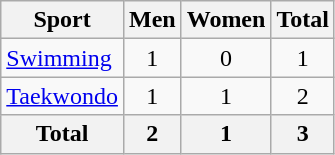<table class="wikitable sortable" style=text-align:center>
<tr>
<th>Sport</th>
<th>Men</th>
<th>Women</th>
<th>Total</th>
</tr>
<tr>
<td align=left><a href='#'>Swimming</a></td>
<td>1</td>
<td>0</td>
<td>1</td>
</tr>
<tr>
<td align=left><a href='#'>Taekwondo</a></td>
<td>1</td>
<td>1</td>
<td>2</td>
</tr>
<tr>
<th>Total</th>
<th>2</th>
<th>1</th>
<th>3</th>
</tr>
</table>
